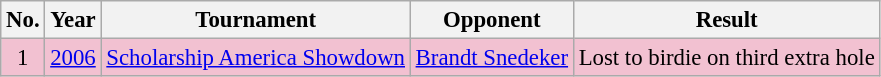<table class="wikitable" style="font-size:95%;">
<tr>
<th>No.</th>
<th>Year</th>
<th>Tournament</th>
<th>Opponent</th>
<th>Result</th>
</tr>
<tr style="background:#F2C1D1;">
<td align=center>1</td>
<td><a href='#'>2006</a></td>
<td><a href='#'>Scholarship America Showdown</a></td>
<td> <a href='#'>Brandt Snedeker</a></td>
<td>Lost to birdie on third extra hole</td>
</tr>
</table>
